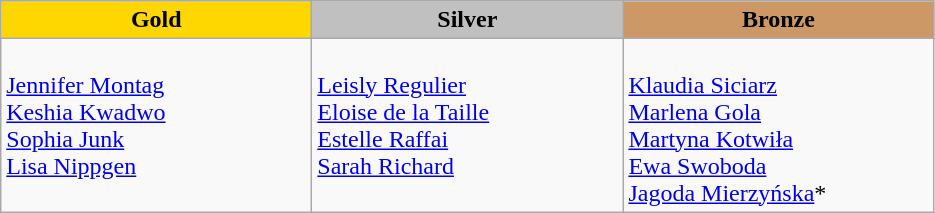<table class="wikitable" style="text-align:left">
<tr align="center">
<td width=200 bgcolor=gold><strong>Gold</strong></td>
<td width=200 bgcolor=silver><strong>Silver</strong></td>
<td width=200 bgcolor=CC9966><strong>Bronze</strong></td>
</tr>
<tr>
<td valign=top><em></em><br><a href='#'>Jennifer Montag</a><br><a href='#'>Keshia Kwadwo</a><br><a href='#'>Sophia Junk</a><br><a href='#'>Lisa Nippgen</a></td>
<td valign=top><em></em><br><a href='#'>Leisly Regulier</a><br><a href='#'>Eloise de la Taille</a><br><a href='#'>Estelle Raffai</a><br><a href='#'>Sarah Richard</a></td>
<td valign=top><em></em><br><a href='#'>Klaudia Siciarz</a><br><a href='#'>Marlena Gola</a><br><a href='#'>Martyna Kotwiła</a><br><a href='#'>Ewa Swoboda</a><br><a href='#'>Jagoda Mierzyńska</a>*</td>
</tr>
</table>
